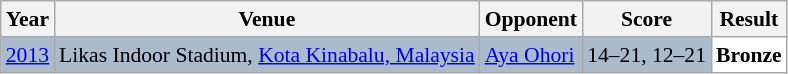<table class="sortable wikitable" style="font-size: 90%;">
<tr>
<th>Year</th>
<th>Venue</th>
<th>Opponent</th>
<th>Score</th>
<th>Result</th>
</tr>
<tr style="background:#AABBCC">
<td align="center"><a href='#'>2013</a></td>
<td align="left">Likas Indoor Stadium, <a href='#'>Kota Kinabalu, Malaysia</a></td>
<td align="left"> <a href='#'>Aya Ohori</a></td>
<td align="left">14–21, 12–21</td>
<td style="text-align:left; background:white"> <strong>Bronze</strong></td>
</tr>
</table>
